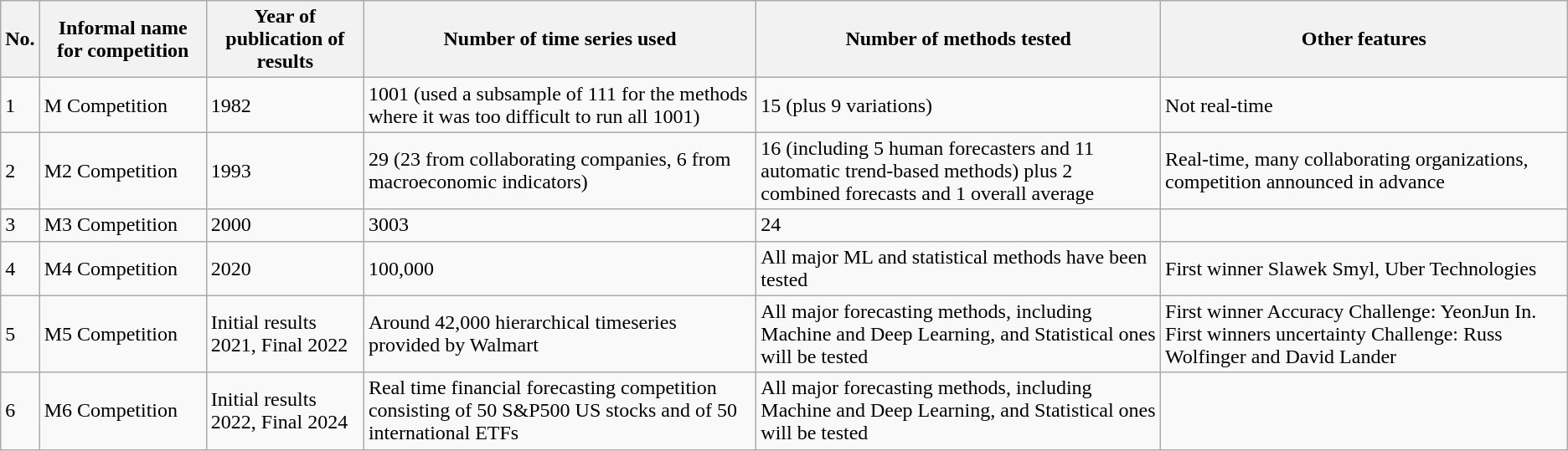<table class="wikitable sortable">
<tr>
<th>No.</th>
<th>Informal name for competition</th>
<th>Year of publication of results</th>
<th>Number of time series used</th>
<th>Number of methods tested</th>
<th>Other features</th>
</tr>
<tr>
<td>1</td>
<td>M Competition</td>
<td>1982</td>
<td>1001 (used a subsample of 111 for the methods where it was too difficult to run all 1001)</td>
<td>15 (plus 9 variations)</td>
<td>Not real-time</td>
</tr>
<tr>
<td>2</td>
<td>M2 Competition</td>
<td>1993</td>
<td>29 (23 from collaborating companies, 6 from macroeconomic indicators)</td>
<td>16 (including 5 human forecasters and 11 automatic trend-based methods) plus 2 combined forecasts and 1 overall average</td>
<td>Real-time, many collaborating organizations, competition announced in advance</td>
</tr>
<tr>
<td>3</td>
<td>M3 Competition</td>
<td>2000</td>
<td>3003</td>
<td>24</td>
<td></td>
</tr>
<tr>
<td>4</td>
<td>M4 Competition</td>
<td>2020</td>
<td>100,000</td>
<td>All major ML and statistical methods have been tested</td>
<td>First winner Slawek Smyl, Uber Technologies</td>
</tr>
<tr>
<td>5</td>
<td>M5 Competition</td>
<td>Initial results 2021, Final 2022</td>
<td>Around 42,000 hierarchical timeseries provided by Walmart</td>
<td>All major forecasting methods, including Machine and Deep Learning, and Statistical ones will be tested</td>
<td>First winner Accuracy Challenge: YeonJun In. First winners uncertainty Challenge: Russ Wolfinger and David Lander</td>
</tr>
<tr>
<td>6</td>
<td>M6 Competition</td>
<td>Initial results 2022, Final 2024</td>
<td>Real time financial forecasting competition consisting of 50 S&P500 US stocks and of 50 international ETFs</td>
<td>All major forecasting methods, including Machine and Deep Learning, and Statistical ones will be tested</td>
<td></td>
</tr>
</table>
